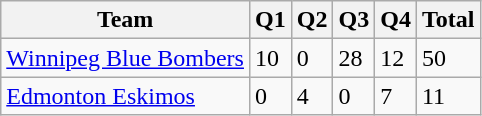<table class="wikitable">
<tr>
<th>Team</th>
<th>Q1</th>
<th>Q2</th>
<th>Q3</th>
<th>Q4</th>
<th>Total</th>
</tr>
<tr>
<td><a href='#'>Winnipeg Blue Bombers</a></td>
<td>10</td>
<td>0</td>
<td>28</td>
<td>12</td>
<td>50</td>
</tr>
<tr>
<td><a href='#'>Edmonton Eskimos</a></td>
<td>0</td>
<td>4</td>
<td>0</td>
<td>7</td>
<td>11</td>
</tr>
</table>
